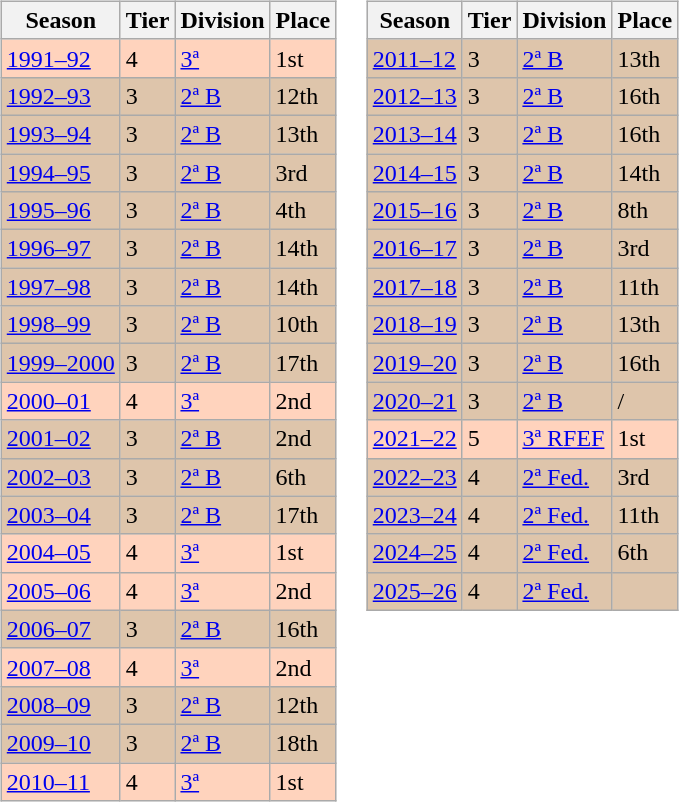<table>
<tr>
<td valign="top" width=0%><br><table class="wikitable">
<tr style="background:#f0f6fa">
<th>Season</th>
<th>Tier</th>
<th>Division</th>
<th>Place</th>
</tr>
<tr>
<td style="background:#FFD3BD"><a href='#'>1991–92</a></td>
<td style="background:#FFD3BD">4</td>
<td style="background:#FFD3BD"><a href='#'>3ª</a></td>
<td style="background:#FFD3BD">1st</td>
</tr>
<tr>
<td style="background:#DEC5AB"><a href='#'>1992–93</a></td>
<td style="background:#DEC5AB">3</td>
<td style="background:#DEC5AB"><a href='#'>2ª B</a></td>
<td style="background:#DEC5AB">12th</td>
</tr>
<tr>
<td style="background:#DEC5AB"><a href='#'>1993–94</a></td>
<td style="background:#DEC5AB">3</td>
<td style="background:#DEC5AB"><a href='#'>2ª B</a></td>
<td style="background:#DEC5AB">13th</td>
</tr>
<tr>
<td style="background:#DEC5AB"><a href='#'>1994–95</a></td>
<td style="background:#DEC5AB">3</td>
<td style="background:#DEC5AB"><a href='#'>2ª B</a></td>
<td style="background:#DEC5AB">3rd</td>
</tr>
<tr>
<td style="background:#DEC5AB"><a href='#'>1995–96</a></td>
<td style="background:#DEC5AB">3</td>
<td style="background:#DEC5AB"><a href='#'>2ª B</a></td>
<td style="background:#DEC5AB">4th</td>
</tr>
<tr>
<td style="background:#DEC5AB"><a href='#'>1996–97</a></td>
<td style="background:#DEC5AB">3</td>
<td style="background:#DEC5AB"><a href='#'>2ª B</a></td>
<td style="background:#DEC5AB">14th</td>
</tr>
<tr>
<td style="background:#DEC5AB"><a href='#'>1997–98</a></td>
<td style="background:#DEC5AB">3</td>
<td style="background:#DEC5AB"><a href='#'>2ª B</a></td>
<td style="background:#DEC5AB">14th</td>
</tr>
<tr>
<td style="background:#DEC5AB"><a href='#'>1998–99</a></td>
<td style="background:#DEC5AB">3</td>
<td style="background:#DEC5AB"><a href='#'>2ª B</a></td>
<td style="background:#DEC5AB">10th</td>
</tr>
<tr>
<td style="background:#DEC5AB"><a href='#'>1999–2000</a></td>
<td style="background:#DEC5AB">3</td>
<td style="background:#DEC5AB"><a href='#'>2ª B</a></td>
<td style="background:#DEC5AB">17th</td>
</tr>
<tr>
<td style="background:#FFD3BD"><a href='#'>2000–01</a></td>
<td style="background:#FFD3BD">4</td>
<td style="background:#FFD3BD"><a href='#'>3ª</a></td>
<td style="background:#FFD3BD">2nd</td>
</tr>
<tr>
<td style="background:#DEC5AB"><a href='#'>2001–02</a></td>
<td style="background:#DEC5AB">3</td>
<td style="background:#DEC5AB"><a href='#'>2ª B</a></td>
<td style="background:#DEC5AB">2nd</td>
</tr>
<tr>
<td style="background:#DEC5AB"><a href='#'>2002–03</a></td>
<td style="background:#DEC5AB">3</td>
<td style="background:#DEC5AB"><a href='#'>2ª B</a></td>
<td style="background:#DEC5AB">6th</td>
</tr>
<tr>
<td style="background:#DEC5AB"><a href='#'>2003–04</a></td>
<td style="background:#DEC5AB">3</td>
<td style="background:#DEC5AB"><a href='#'>2ª B</a></td>
<td style="background:#DEC5AB">17th</td>
</tr>
<tr>
<td style="background:#FFD3BD"><a href='#'>2004–05</a></td>
<td style="background:#FFD3BD">4</td>
<td style="background:#FFD3BD"><a href='#'>3ª</a></td>
<td style="background:#FFD3BD">1st</td>
</tr>
<tr>
<td style="background:#FFD3BD"><a href='#'>2005–06</a></td>
<td style="background:#FFD3BD">4</td>
<td style="background:#FFD3BD"><a href='#'>3ª</a></td>
<td style="background:#FFD3BD">2nd</td>
</tr>
<tr>
<td style="background:#DEC5AB"><a href='#'>2006–07</a></td>
<td style="background:#DEC5AB">3</td>
<td style="background:#DEC5AB"><a href='#'>2ª B</a></td>
<td style="background:#DEC5AB">16th</td>
</tr>
<tr>
<td style="background:#FFD3BD"><a href='#'>2007–08</a></td>
<td style="background:#FFD3BD">4</td>
<td style="background:#FFD3BD"><a href='#'>3ª</a></td>
<td style="background:#FFD3BD">2nd</td>
</tr>
<tr>
<td style="background:#DEC5AB"><a href='#'>2008–09</a></td>
<td style="background:#DEC5AB">3</td>
<td style="background:#DEC5AB"><a href='#'>2ª B</a></td>
<td style="background:#DEC5AB">12th</td>
</tr>
<tr>
<td style="background:#DEC5AB"><a href='#'>2009–10</a></td>
<td style="background:#DEC5AB">3</td>
<td style="background:#DEC5AB"><a href='#'>2ª B</a></td>
<td style="background:#DEC5AB">18th</td>
</tr>
<tr>
<td style="background:#FFD3BD"><a href='#'>2010–11</a></td>
<td style="background:#FFD3BD">4</td>
<td style="background:#FFD3BD"><a href='#'>3ª</a></td>
<td style="background:#FFD3BD">1st</td>
</tr>
</table>
</td>
<td valign="top" width=0%><br><table class="wikitable">
<tr style="background:#f0f6fa">
<th>Season</th>
<th>Tier</th>
<th>Division</th>
<th>Place</th>
</tr>
<tr>
<td style="background:#DEC5AB"><a href='#'>2011–12</a></td>
<td style="background:#DEC5AB">3</td>
<td style="background:#DEC5AB"><a href='#'>2ª B</a></td>
<td style="background:#DEC5AB">13th</td>
</tr>
<tr>
<td style="background:#DEC5AB"><a href='#'>2012–13</a></td>
<td style="background:#DEC5AB">3</td>
<td style="background:#DEC5AB"><a href='#'>2ª B</a></td>
<td style="background:#DEC5AB">16th</td>
</tr>
<tr>
<td style="background:#DEC5AB"><a href='#'>2013–14</a></td>
<td style="background:#DEC5AB">3</td>
<td style="background:#DEC5AB"><a href='#'>2ª B</a></td>
<td style="background:#DEC5AB">16th</td>
</tr>
<tr>
<td style="background:#DEC5AB"><a href='#'>2014–15</a></td>
<td style="background:#DEC5AB">3</td>
<td style="background:#DEC5AB"><a href='#'>2ª B</a></td>
<td style="background:#DEC5AB">14th</td>
</tr>
<tr>
<td style="background:#DEC5AB"><a href='#'>2015–16</a></td>
<td style="background:#DEC5AB">3</td>
<td style="background:#DEC5AB"><a href='#'>2ª B</a></td>
<td style="background:#DEC5AB">8th</td>
</tr>
<tr>
<td style="background:#DEC5AB"><a href='#'>2016–17</a></td>
<td style="background:#DEC5AB">3</td>
<td style="background:#DEC5AB"><a href='#'>2ª B</a></td>
<td style="background:#DEC5AB">3rd</td>
</tr>
<tr>
<td style="background:#DEC5AB"><a href='#'>2017–18</a></td>
<td style="background:#DEC5AB">3</td>
<td style="background:#DEC5AB"><a href='#'>2ª B</a></td>
<td style="background:#DEC5AB">11th</td>
</tr>
<tr>
<td style="background:#DEC5AB"><a href='#'>2018–19</a></td>
<td style="background:#DEC5AB">3</td>
<td style="background:#DEC5AB"><a href='#'>2ª B</a></td>
<td style="background:#DEC5AB">13th</td>
</tr>
<tr>
<td style="background:#DEC5AB"><a href='#'>2019–20</a></td>
<td style="background:#DEC5AB">3</td>
<td style="background:#DEC5AB"><a href='#'>2ª B</a></td>
<td style="background:#DEC5AB">16th</td>
</tr>
<tr>
<td style="background:#DEC5AB"><a href='#'>2020–21</a></td>
<td style="background:#DEC5AB">3</td>
<td style="background:#DEC5AB"><a href='#'>2ª B</a></td>
<td style="background:#DEC5AB"> / </td>
</tr>
<tr>
<td style="background:#FFD3BD;"><a href='#'>2021–22</a></td>
<td style="background:#FFD3BD;">5</td>
<td style="background:#FFD3BD;"><a href='#'>3ª RFEF</a></td>
<td style="background:#FFD3BD;">1st</td>
</tr>
<tr>
<td style="background:#DEC5AB;"><a href='#'>2022–23</a></td>
<td style="background:#DEC5AB;">4</td>
<td style="background:#DEC5AB;"><a href='#'>2ª Fed.</a></td>
<td style="background:#DEC5AB;">3rd</td>
</tr>
<tr>
<td style="background:#DEC5AB;"><a href='#'>2023–24</a></td>
<td style="background:#DEC5AB;">4</td>
<td style="background:#DEC5AB;"><a href='#'>2ª Fed.</a></td>
<td style="background:#DEC5AB;">11th</td>
</tr>
<tr>
<td style="background:#DEC5AB;"><a href='#'>2024–25</a></td>
<td style="background:#DEC5AB;">4</td>
<td style="background:#DEC5AB;"><a href='#'>2ª Fed.</a></td>
<td style="background:#DEC5AB;">6th</td>
</tr>
<tr>
<td style="background:#DEC5AB;"><a href='#'>2025–26</a></td>
<td style="background:#DEC5AB;">4</td>
<td style="background:#DEC5AB;"><a href='#'>2ª Fed.</a></td>
<td style="background:#DEC5AB;"></td>
</tr>
</table>
</td>
</tr>
</table>
